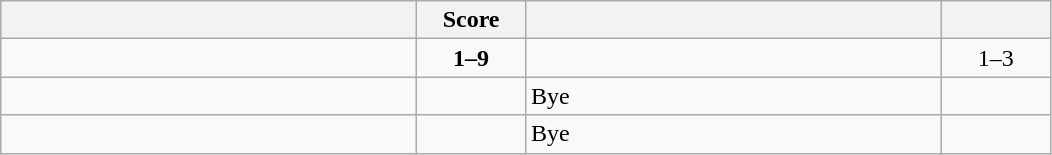<table class="wikitable" style="text-align: center; ">
<tr>
<th align="right" width="270"></th>
<th width="65">Score</th>
<th align="left" width="270"></th>
<th width="65"></th>
</tr>
<tr>
<td align="left"></td>
<td><strong>1–9</strong></td>
<td align="left"><strong></strong></td>
<td>1–3 <strong></strong></td>
</tr>
<tr>
<td align="left"><strong></strong></td>
<td></td>
<td align="left">Bye</td>
<td></td>
</tr>
<tr>
<td align="left"><strong></strong></td>
<td></td>
<td align="left">Bye</td>
<td></td>
</tr>
</table>
